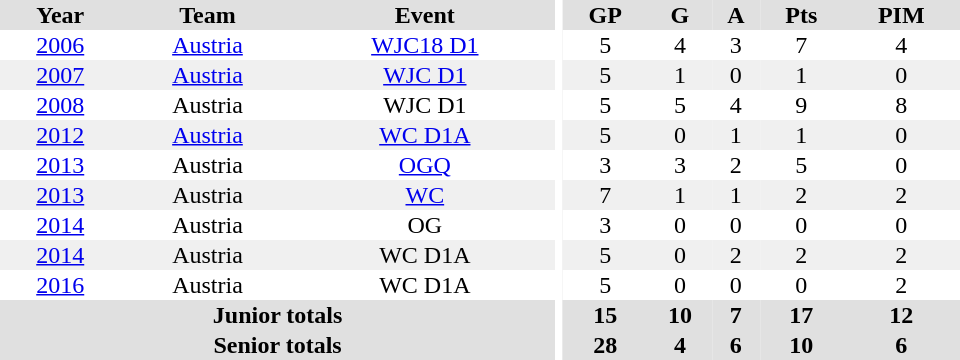<table border="0" cellpadding="1" cellspacing="0" ID="Table3" style="text-align:center; width:40em">
<tr ALIGN="center" bgcolor="#e0e0e0">
<th>Year</th>
<th>Team</th>
<th>Event</th>
<th rowspan="99" bgcolor="#ffffff"></th>
<th>GP</th>
<th>G</th>
<th>A</th>
<th>Pts</th>
<th>PIM</th>
</tr>
<tr>
<td><a href='#'>2006</a></td>
<td><a href='#'>Austria</a></td>
<td><a href='#'>WJC18 D1</a></td>
<td>5</td>
<td>4</td>
<td>3</td>
<td>7</td>
<td>4</td>
</tr>
<tr bgcolor="#f0f0f0">
<td><a href='#'>2007</a></td>
<td><a href='#'>Austria</a></td>
<td><a href='#'>WJC D1</a></td>
<td>5</td>
<td>1</td>
<td>0</td>
<td>1</td>
<td>0</td>
</tr>
<tr>
<td><a href='#'>2008</a></td>
<td>Austria</td>
<td>WJC D1</td>
<td>5</td>
<td>5</td>
<td>4</td>
<td>9</td>
<td>8</td>
</tr>
<tr bgcolor="#f0f0f0">
<td><a href='#'>2012</a></td>
<td><a href='#'>Austria</a></td>
<td><a href='#'>WC D1A</a></td>
<td>5</td>
<td>0</td>
<td>1</td>
<td>1</td>
<td>0</td>
</tr>
<tr>
<td><a href='#'>2013</a></td>
<td>Austria</td>
<td><a href='#'>OGQ</a></td>
<td>3</td>
<td>3</td>
<td>2</td>
<td>5</td>
<td>0</td>
</tr>
<tr bgcolor="#f0f0f0">
<td><a href='#'>2013</a></td>
<td>Austria</td>
<td><a href='#'>WC</a></td>
<td>7</td>
<td>1</td>
<td>1</td>
<td>2</td>
<td>2</td>
</tr>
<tr>
<td><a href='#'>2014</a></td>
<td>Austria</td>
<td>OG</td>
<td>3</td>
<td>0</td>
<td>0</td>
<td>0</td>
<td>0</td>
</tr>
<tr bgcolor="#f0f0f0">
<td><a href='#'>2014</a></td>
<td>Austria</td>
<td>WC D1A</td>
<td>5</td>
<td>0</td>
<td>2</td>
<td>2</td>
<td>2</td>
</tr>
<tr>
<td><a href='#'>2016</a></td>
<td>Austria</td>
<td>WC D1A</td>
<td>5</td>
<td>0</td>
<td>0</td>
<td>0</td>
<td>2</td>
</tr>
<tr bgcolor="#e0e0e0">
<th colspan=3>Junior totals</th>
<th>15</th>
<th>10</th>
<th>7</th>
<th>17</th>
<th>12</th>
</tr>
<tr bgcolor="#e0e0e0">
<th colspan=3>Senior totals</th>
<th>28</th>
<th>4</th>
<th>6</th>
<th>10</th>
<th>6</th>
</tr>
</table>
